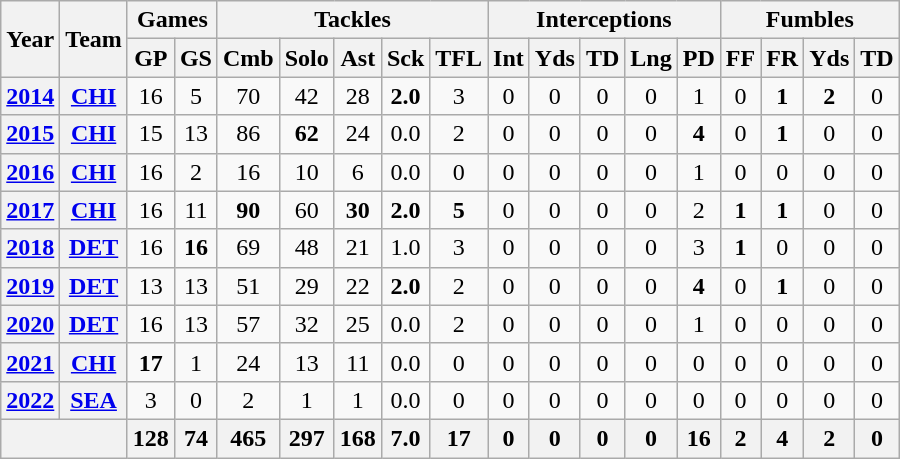<table class="wikitable" style="text-align:center">
<tr>
<th rowspan="2">Year</th>
<th rowspan="2">Team</th>
<th colspan="2">Games</th>
<th colspan="5">Tackles</th>
<th colspan="5">Interceptions</th>
<th colspan="4">Fumbles</th>
</tr>
<tr>
<th>GP</th>
<th>GS</th>
<th>Cmb</th>
<th>Solo</th>
<th>Ast</th>
<th>Sck</th>
<th>TFL</th>
<th>Int</th>
<th>Yds</th>
<th>TD</th>
<th>Lng</th>
<th>PD</th>
<th>FF</th>
<th>FR</th>
<th>Yds</th>
<th>TD</th>
</tr>
<tr>
<th><a href='#'>2014</a></th>
<th><a href='#'>CHI</a></th>
<td>16</td>
<td>5</td>
<td>70</td>
<td>42</td>
<td>28</td>
<td><strong>2.0</strong></td>
<td>3</td>
<td>0</td>
<td>0</td>
<td>0</td>
<td>0</td>
<td>1</td>
<td>0</td>
<td><strong>1</strong></td>
<td><strong>2</strong></td>
<td>0</td>
</tr>
<tr>
<th><a href='#'>2015</a></th>
<th><a href='#'>CHI</a></th>
<td>15</td>
<td>13</td>
<td>86</td>
<td><strong>62</strong></td>
<td>24</td>
<td>0.0</td>
<td>2</td>
<td>0</td>
<td>0</td>
<td>0</td>
<td>0</td>
<td><strong>4</strong></td>
<td>0</td>
<td><strong>1</strong></td>
<td>0</td>
<td>0</td>
</tr>
<tr>
<th><a href='#'>2016</a></th>
<th><a href='#'>CHI</a></th>
<td>16</td>
<td>2</td>
<td>16</td>
<td>10</td>
<td>6</td>
<td>0.0</td>
<td>0</td>
<td>0</td>
<td>0</td>
<td>0</td>
<td>0</td>
<td>1</td>
<td>0</td>
<td>0</td>
<td>0</td>
<td>0</td>
</tr>
<tr>
<th><a href='#'>2017</a></th>
<th><a href='#'>CHI</a></th>
<td>16</td>
<td>11</td>
<td><strong>90</strong></td>
<td>60</td>
<td><strong>30</strong></td>
<td><strong>2.0</strong></td>
<td><strong>5</strong></td>
<td>0</td>
<td>0</td>
<td>0</td>
<td>0</td>
<td>2</td>
<td><strong>1</strong></td>
<td><strong>1</strong></td>
<td>0</td>
<td>0</td>
</tr>
<tr>
<th><a href='#'>2018</a></th>
<th><a href='#'>DET</a></th>
<td>16</td>
<td><strong>16</strong></td>
<td>69</td>
<td>48</td>
<td>21</td>
<td>1.0</td>
<td>3</td>
<td>0</td>
<td>0</td>
<td>0</td>
<td>0</td>
<td>3</td>
<td><strong>1</strong></td>
<td>0</td>
<td>0</td>
<td>0</td>
</tr>
<tr>
<th><a href='#'>2019</a></th>
<th><a href='#'>DET</a></th>
<td>13</td>
<td>13</td>
<td>51</td>
<td>29</td>
<td>22</td>
<td><strong>2.0</strong></td>
<td>2</td>
<td>0</td>
<td>0</td>
<td>0</td>
<td>0</td>
<td><strong>4</strong></td>
<td>0</td>
<td><strong>1</strong></td>
<td>0</td>
<td>0</td>
</tr>
<tr>
<th><a href='#'>2020</a></th>
<th><a href='#'>DET</a></th>
<td>16</td>
<td>13</td>
<td>57</td>
<td>32</td>
<td>25</td>
<td>0.0</td>
<td>2</td>
<td>0</td>
<td>0</td>
<td>0</td>
<td>0</td>
<td>1</td>
<td>0</td>
<td>0</td>
<td>0</td>
<td>0</td>
</tr>
<tr>
<th><a href='#'>2021</a></th>
<th><a href='#'>CHI</a></th>
<td><strong>17</strong></td>
<td>1</td>
<td>24</td>
<td>13</td>
<td>11</td>
<td>0.0</td>
<td>0</td>
<td>0</td>
<td>0</td>
<td>0</td>
<td>0</td>
<td>0</td>
<td>0</td>
<td>0</td>
<td>0</td>
<td>0</td>
</tr>
<tr>
<th><a href='#'>2022</a></th>
<th><a href='#'>SEA</a></th>
<td>3</td>
<td>0</td>
<td>2</td>
<td>1</td>
<td>1</td>
<td>0.0</td>
<td>0</td>
<td>0</td>
<td>0</td>
<td>0</td>
<td>0</td>
<td>0</td>
<td>0</td>
<td>0</td>
<td>0</td>
<td>0</td>
</tr>
<tr>
<th colspan="2"></th>
<th>128</th>
<th>74</th>
<th>465</th>
<th>297</th>
<th>168</th>
<th>7.0</th>
<th>17</th>
<th>0</th>
<th>0</th>
<th>0</th>
<th>0</th>
<th>16</th>
<th>2</th>
<th>4</th>
<th>2</th>
<th>0</th>
</tr>
</table>
